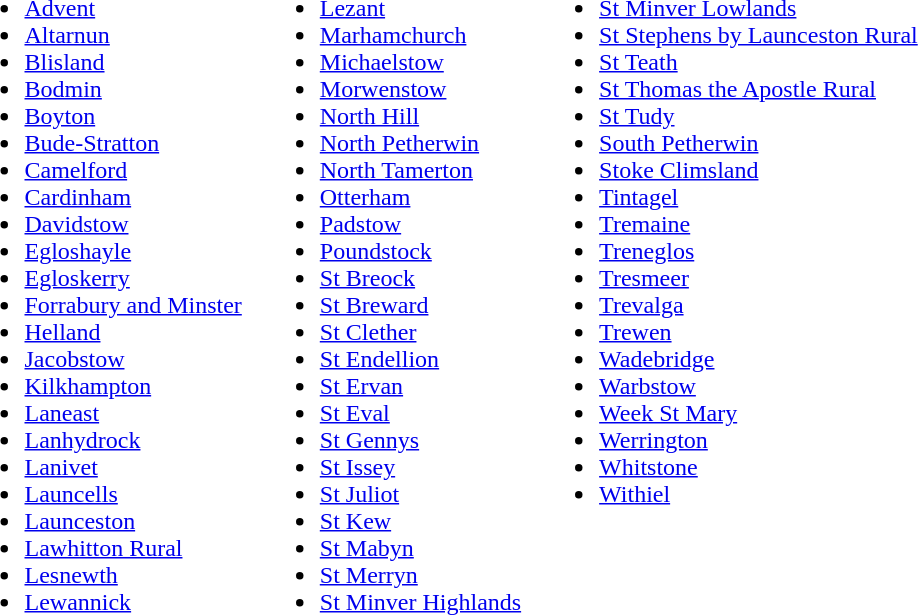<table cellspacing=10|>
<tr>
<td valign="top"><br><ul><li><a href='#'>Advent</a></li><li><a href='#'>Altarnun</a></li><li><a href='#'>Blisland</a></li><li><a href='#'>Bodmin</a></li><li><a href='#'>Boyton</a></li><li><a href='#'>Bude-Stratton</a></li><li><a href='#'>Camelford</a></li><li><a href='#'>Cardinham</a></li><li><a href='#'>Davidstow</a></li><li><a href='#'>Egloshayle</a></li><li><a href='#'>Egloskerry</a></li><li><a href='#'>Forrabury and Minster</a></li><li><a href='#'>Helland</a></li><li><a href='#'>Jacobstow</a></li><li><a href='#'>Kilkhampton</a></li><li><a href='#'>Laneast</a></li><li><a href='#'>Lanhydrock</a></li><li><a href='#'>Lanivet</a></li><li><a href='#'>Launcells</a></li><li><a href='#'>Launceston</a></li><li><a href='#'>Lawhitton Rural</a></li><li><a href='#'>Lesnewth</a></li><li><a href='#'>Lewannick</a></li></ul></td>
<td valign="top"><br><ul><li><a href='#'>Lezant</a></li><li><a href='#'>Marhamchurch</a></li><li><a href='#'>Michaelstow</a></li><li><a href='#'>Morwenstow</a></li><li><a href='#'>North Hill</a></li><li><a href='#'>North Petherwin</a></li><li><a href='#'>North Tamerton</a></li><li><a href='#'>Otterham</a></li><li><a href='#'>Padstow</a></li><li><a href='#'>Poundstock</a></li><li><a href='#'>St Breock</a></li><li><a href='#'>St Breward</a></li><li><a href='#'>St Clether</a></li><li><a href='#'>St Endellion</a></li><li><a href='#'>St Ervan</a></li><li><a href='#'>St Eval</a></li><li><a href='#'>St Gennys</a></li><li><a href='#'>St Issey</a></li><li><a href='#'>St Juliot</a></li><li><a href='#'>St Kew</a></li><li><a href='#'>St Mabyn</a></li><li><a href='#'>St Merryn</a></li><li><a href='#'>St Minver Highlands</a></li></ul></td>
<td valign="top"><br><ul><li><a href='#'>St Minver Lowlands</a></li><li><a href='#'>St Stephens by Launceston Rural</a></li><li><a href='#'>St Teath</a></li><li><a href='#'>St Thomas the Apostle Rural</a></li><li><a href='#'>St Tudy</a></li><li><a href='#'>South Petherwin</a></li><li><a href='#'>Stoke Climsland</a></li><li><a href='#'>Tintagel</a></li><li><a href='#'>Tremaine</a></li><li><a href='#'>Treneglos</a></li><li><a href='#'>Tresmeer</a></li><li><a href='#'>Trevalga</a></li><li><a href='#'>Trewen</a></li><li><a href='#'>Wadebridge</a></li><li><a href='#'>Warbstow</a></li><li><a href='#'>Week St Mary</a></li><li><a href='#'>Werrington</a></li><li><a href='#'>Whitstone</a></li><li><a href='#'>Withiel</a></li></ul></td>
</tr>
</table>
